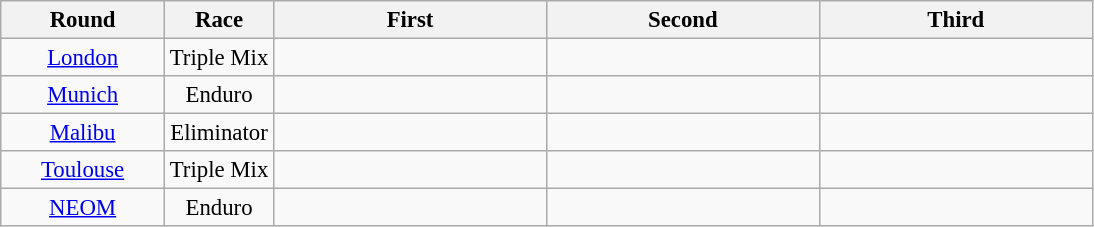<table class="wikitable" style="text-align:center; font-size:95%">
<tr>
<th>Round</th>
<th>Race</th>
<th>First</th>
<th>Second</th>
<th>Third</th>
</tr>
<tr>
<td width=15% align="center"><a href='#'>London</a></td>
<td width=10% align="center">Triple Mix</td>
<td width=25%></td>
<td width=25%></td>
<td width=25%></td>
</tr>
<tr>
<td align="center"><a href='#'>Munich</a></td>
<td align="center">Enduro</td>
<td></td>
<td></td>
<td></td>
</tr>
<tr>
<td align="center"><a href='#'>Malibu</a></td>
<td align="center">Eliminator</td>
<td></td>
<td></td>
<td></td>
</tr>
<tr>
<td align="center"><a href='#'>Toulouse</a></td>
<td align="center">Triple Mix</td>
<td></td>
<td></td>
<td></td>
</tr>
<tr>
<td><a href='#'>NEOM</a></td>
<td>Enduro</td>
<td></td>
<td></td>
<td></td>
</tr>
</table>
